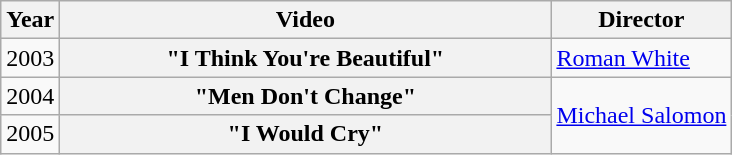<table class="wikitable plainrowheaders">
<tr>
<th>Year</th>
<th style="width:20em;">Video</th>
<th>Director</th>
</tr>
<tr>
<td>2003</td>
<th scope="row">"I Think You're Beautiful"</th>
<td><a href='#'>Roman White</a></td>
</tr>
<tr>
<td>2004</td>
<th scope="row">"Men Don't Change"</th>
<td rowspan="2"><a href='#'>Michael Salomon</a></td>
</tr>
<tr>
<td>2005</td>
<th scope="row">"I Would Cry"</th>
</tr>
</table>
